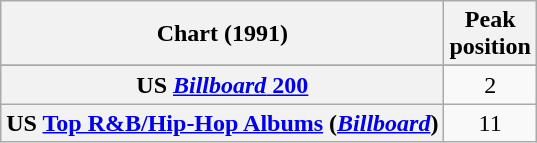<table class="wikitable sortable plainrowheaders"  style="text-align:center">
<tr>
<th scope="col">Chart (1991)</th>
<th scope="col">Peak<br>position</th>
</tr>
<tr>
</tr>
<tr>
</tr>
<tr>
</tr>
<tr>
</tr>
<tr>
</tr>
<tr>
</tr>
<tr>
</tr>
<tr>
</tr>
<tr>
<th scope="row">US <a href='#'><em>Billboard</em> 200</a></th>
<td align="center">2</td>
</tr>
<tr>
<th scope="row">US <a href='#'>Top R&B/Hip-Hop Albums</a> (<em><a href='#'>Billboard</a></em>)</th>
<td align="center">11</td>
</tr>
</table>
